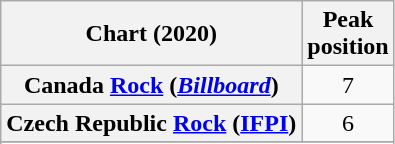<table class="wikitable sortable plainrowheaders" style="text-align:center">
<tr>
<th>Chart (2020)</th>
<th>Peak<br>position</th>
</tr>
<tr>
<th scope="row">Canada <a href='#'>Rock</a> (<em><a href='#'>Billboard</a></em>)</th>
<td>7</td>
</tr>
<tr>
<th scope="row">Czech Republic <a href='#'>Rock</a> (<a href='#'>IFPI</a>)</th>
<td>6</td>
</tr>
<tr>
</tr>
<tr>
</tr>
</table>
